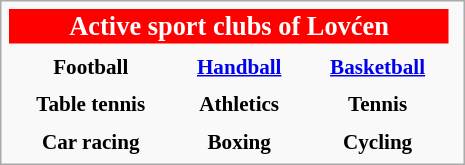<table class="infobox" style="font-size: 88%; width: 22em; text-align: center">
<tr>
<th colspan="3" style="font-size:125%; background:red; color:white;">Active sport clubs of Lovćen</th>
</tr>
<tr>
<th></th>
<th></th>
<th></th>
</tr>
<tr>
<th><strong>Football</strong></th>
<th><a href='#'>Handball</a></th>
<th><a href='#'>Basketball</a></th>
</tr>
<tr>
<th></th>
<th></th>
<th></th>
</tr>
<tr>
<th STK Lovćen>Table tennis</th>
<th AK Lovćen>Athletics</th>
<th TK Lovćen>Tennis</th>
</tr>
<tr>
<th></th>
<th></th>
<th></th>
</tr>
<tr>
<th AMK Lovćen>Car racing</th>
<th BK Lovćen>Boxing</th>
<th BK Lovćen>Cycling</th>
<th></th>
</tr>
</table>
